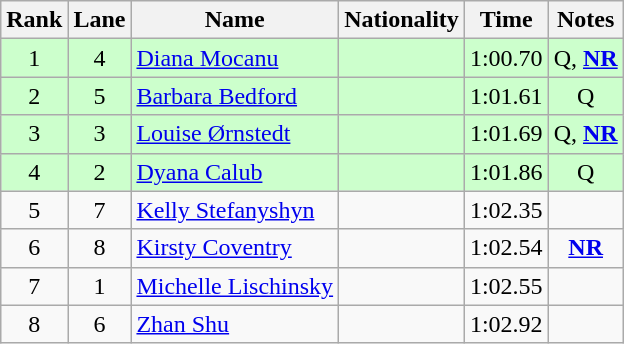<table class="wikitable sortable" style="text-align:center">
<tr>
<th>Rank</th>
<th>Lane</th>
<th>Name</th>
<th>Nationality</th>
<th>Time</th>
<th>Notes</th>
</tr>
<tr bgcolor=#cfc>
<td>1</td>
<td>4</td>
<td align=left><a href='#'>Diana Mocanu</a></td>
<td align=left></td>
<td>1:00.70</td>
<td>Q, <strong><a href='#'>NR</a></strong></td>
</tr>
<tr bgcolor=#cfc>
<td>2</td>
<td>5</td>
<td align=left><a href='#'>Barbara Bedford</a></td>
<td align=left></td>
<td>1:01.61</td>
<td>Q</td>
</tr>
<tr bgcolor=#cfc>
<td>3</td>
<td>3</td>
<td align=left><a href='#'>Louise Ørnstedt</a></td>
<td align=left></td>
<td>1:01.69</td>
<td>Q, <strong><a href='#'>NR</a></strong></td>
</tr>
<tr bgcolor=#cfc>
<td>4</td>
<td>2</td>
<td align=left><a href='#'>Dyana Calub</a></td>
<td align=left></td>
<td>1:01.86</td>
<td>Q</td>
</tr>
<tr>
<td>5</td>
<td>7</td>
<td align=left><a href='#'>Kelly Stefanyshyn</a></td>
<td align=left></td>
<td>1:02.35</td>
<td></td>
</tr>
<tr>
<td>6</td>
<td>8</td>
<td align=left><a href='#'>Kirsty Coventry</a></td>
<td align=left></td>
<td>1:02.54</td>
<td><strong><a href='#'>NR</a></strong></td>
</tr>
<tr>
<td>7</td>
<td>1</td>
<td align=left><a href='#'>Michelle Lischinsky</a></td>
<td align=left></td>
<td>1:02.55</td>
<td></td>
</tr>
<tr>
<td>8</td>
<td>6</td>
<td align=left><a href='#'>Zhan Shu</a></td>
<td align=left></td>
<td>1:02.92</td>
<td></td>
</tr>
</table>
